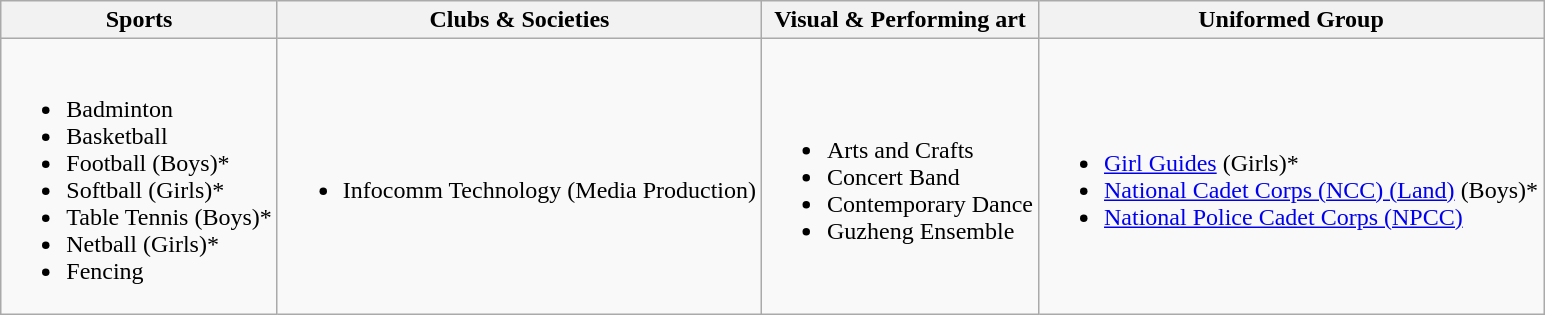<table class="wikitable">
<tr>
<th>Sports</th>
<th>Clubs & Societies</th>
<th>Visual & Performing art</th>
<th>Uniformed Group</th>
</tr>
<tr>
<td><br><ul><li>Badminton</li><li>Basketball</li><li>Football (Boys)*</li><li>Softball (Girls)*</li><li>Table Tennis (Boys)*</li><li>Netball (Girls)*</li><li>Fencing</li></ul></td>
<td><br><ul><li>Infocomm Technology (Media Production)</li></ul></td>
<td><br><ul><li>Arts and Crafts</li><li>Concert Band</li><li>Contemporary Dance</li><li>Guzheng Ensemble</li></ul></td>
<td><br><ul><li><a href='#'>Girl Guides</a> (Girls)*</li><li><a href='#'>National Cadet Corps (NCC) (Land)</a> (Boys)*</li><li><a href='#'>National Police Cadet Corps (NPCC)</a></li></ul></td>
</tr>
</table>
